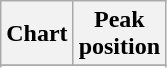<table class="wikitable plainrowheaders sortable" style="text-align:center;" border="1">
<tr>
<th scope="col">Chart</th>
<th scope="col">Peak<br>position</th>
</tr>
<tr>
</tr>
<tr>
</tr>
</table>
